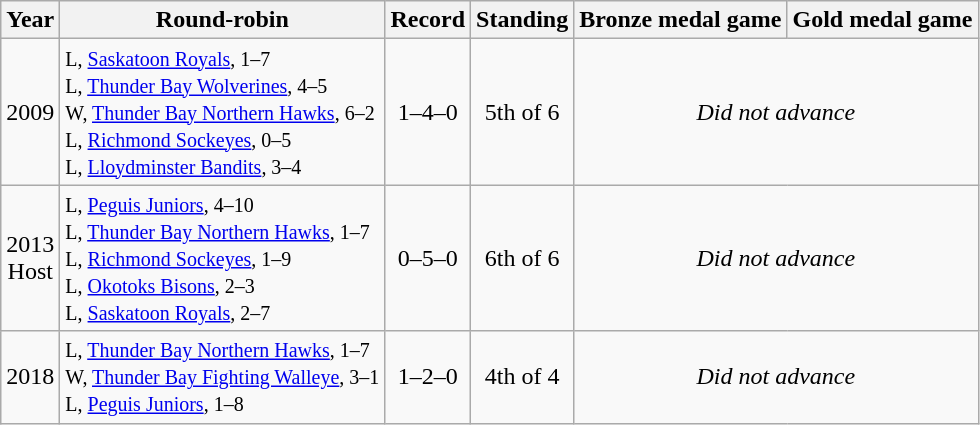<table class="wikitable" style="text-align:center">
<tr>
<th>Year</th>
<th>Round-robin</th>
<th>Record</th>
<th>Standing</th>
<th>Bronze medal game</th>
<th>Gold medal game</th>
</tr>
<tr>
<td>2009</td>
<td align=left><small>L, <a href='#'>Saskatoon Royals</a>, 1–7<br>L, <a href='#'>Thunder Bay Wolverines</a>, 4–5<br>W, <a href='#'>Thunder Bay Northern Hawks</a>, 6–2<br>L, <a href='#'>Richmond Sockeyes</a>, 0–5<br>L, <a href='#'>Lloydminster Bandits</a>, 3–4</small></td>
<td>1–4–0</td>
<td>5th of 6</td>
<td colspan=2><em>Did not advance</em></td>
</tr>
<tr>
<td>2013<br>Host</td>
<td align=left><small>L, <a href='#'>Peguis Juniors</a>, 4–10<br>L, <a href='#'>Thunder Bay Northern Hawks</a>, 1–7<br>L, <a href='#'>Richmond Sockeyes</a>, 1–9<br>L, <a href='#'>Okotoks Bisons</a>, 2–3<br>L, <a href='#'>Saskatoon Royals</a>, 2–7</small></td>
<td>0–5–0</td>
<td>6th of 6</td>
<td colspan=2><em>Did not advance</em></td>
</tr>
<tr>
<td>2018</td>
<td align="left"><small>L, <a href='#'>Thunder Bay Northern Hawks</a>, 1–7<br>W, <a href='#'>Thunder Bay Fighting Walleye</a>, 3–1<br>L, <a href='#'>Peguis Juniors</a>, 1–8</small></td>
<td>1–2–0</td>
<td>4th of 4</td>
<td colspan=2><em>Did not advance</em></td>
</tr>
</table>
